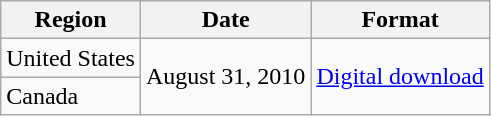<table class="wikitable">
<tr>
<th>Region</th>
<th>Date</th>
<th>Format</th>
</tr>
<tr>
<td>United States</td>
<td rowspan="2">August 31, 2010</td>
<td rowspan="2"><a href='#'>Digital download</a></td>
</tr>
<tr>
<td>Canada</td>
</tr>
</table>
